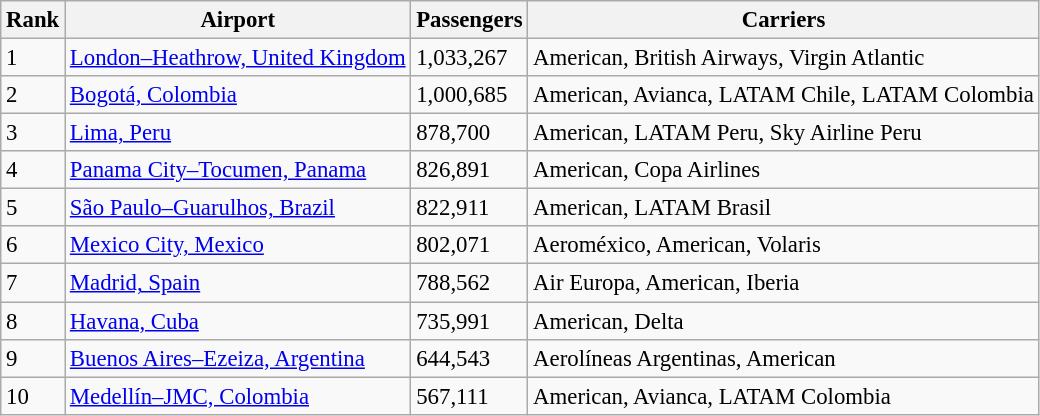<table class="wikitable sortable" style="font-size: 95%" width=align=>
<tr>
<th>Rank</th>
<th>Airport</th>
<th>Passengers</th>
<th>Carriers</th>
</tr>
<tr>
<td>1</td>
<td> <a href='#'>London–Heathrow, United Kingdom</a></td>
<td>1,033,267</td>
<td>American, British Airways, Virgin Atlantic</td>
</tr>
<tr>
<td>2</td>
<td> <a href='#'>Bogotá, Colombia</a></td>
<td>1,000,685</td>
<td>American, Avianca, LATAM Chile, LATAM Colombia</td>
</tr>
<tr>
<td>3</td>
<td> <a href='#'>Lima, Peru</a></td>
<td>878,700</td>
<td>American, LATAM Peru, Sky Airline Peru</td>
</tr>
<tr>
<td>4</td>
<td> <a href='#'>Panama City–Tocumen, Panama</a></td>
<td>826,891</td>
<td>American, Copa Airlines</td>
</tr>
<tr>
<td>5</td>
<td> <a href='#'>São Paulo–Guarulhos, Brazil</a></td>
<td>822,911</td>
<td>American, LATAM Brasil</td>
</tr>
<tr>
<td>6</td>
<td> <a href='#'>Mexico City, Mexico</a></td>
<td>802,071</td>
<td>Aeroméxico, American, Volaris</td>
</tr>
<tr>
<td>7</td>
<td> <a href='#'>Madrid, Spain</a></td>
<td>788,562</td>
<td>Air Europa, American, Iberia</td>
</tr>
<tr>
<td>8</td>
<td> <a href='#'>Havana, Cuba</a></td>
<td>735,991</td>
<td>American, Delta</td>
</tr>
<tr>
<td>9</td>
<td> <a href='#'>Buenos Aires–Ezeiza, Argentina</a></td>
<td>644,543</td>
<td>Aerolíneas Argentinas, American</td>
</tr>
<tr>
<td>10</td>
<td> <a href='#'>Medellín–JMC, Colombia</a></td>
<td>567,111</td>
<td>American, Avianca, LATAM Colombia</td>
</tr>
</table>
